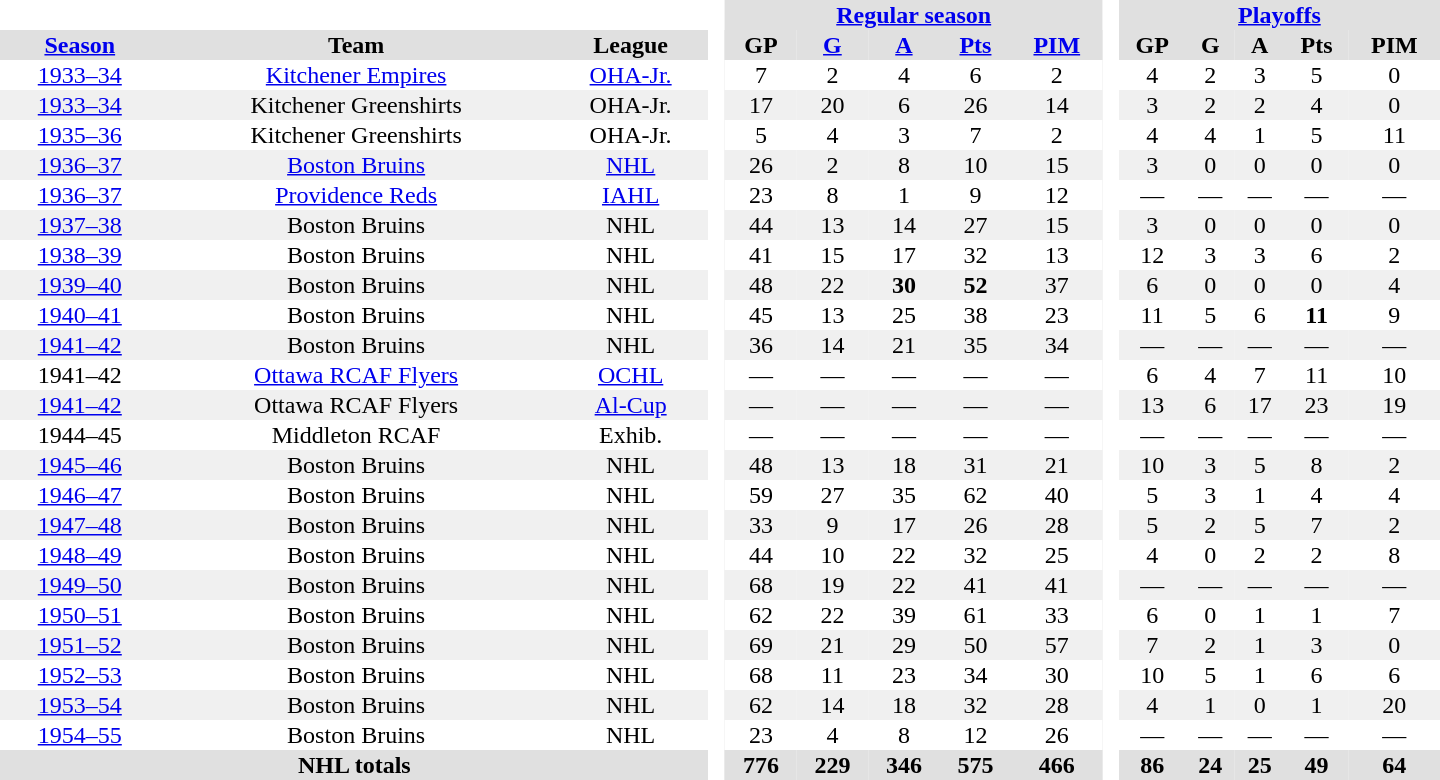<table border="0" cellpadding="1" cellspacing="0" style="text-align:center; width:60em;">
<tr style="background:#e0e0e0;">
<th colspan="3" bgcolor="#ffffff"> </th>
<th rowspan="99" bgcolor="#ffffff"> </th>
<th colspan="5"><a href='#'>Regular season</a></th>
<th rowspan="99" bgcolor="#ffffff"> </th>
<th colspan="5"><a href='#'>Playoffs</a></th>
</tr>
<tr style="background:#e0e0e0;">
<th><a href='#'>Season</a></th>
<th>Team</th>
<th>League</th>
<th>GP</th>
<th><a href='#'>G</a></th>
<th><a href='#'>A</a></th>
<th><a href='#'>Pts</a></th>
<th><a href='#'>PIM</a></th>
<th>GP</th>
<th>G</th>
<th>A</th>
<th>Pts</th>
<th>PIM</th>
</tr>
<tr>
<td><a href='#'>1933–34</a></td>
<td><a href='#'>Kitchener Empires</a></td>
<td><a href='#'>OHA-Jr.</a></td>
<td>7</td>
<td>2</td>
<td>4</td>
<td>6</td>
<td>2</td>
<td>4</td>
<td>2</td>
<td>3</td>
<td>5</td>
<td>0</td>
</tr>
<tr style="background:#f0f0f0;">
<td><a href='#'>1933–34</a></td>
<td>Kitchener Greenshirts</td>
<td>OHA-Jr.</td>
<td>17</td>
<td>20</td>
<td>6</td>
<td>26</td>
<td>14</td>
<td>3</td>
<td>2</td>
<td>2</td>
<td>4</td>
<td>0</td>
</tr>
<tr>
<td><a href='#'>1935–36</a></td>
<td>Kitchener Greenshirts</td>
<td>OHA-Jr.</td>
<td>5</td>
<td>4</td>
<td>3</td>
<td>7</td>
<td>2</td>
<td>4</td>
<td>4</td>
<td>1</td>
<td>5</td>
<td>11</td>
</tr>
<tr style="background:#f0f0f0;">
<td><a href='#'>1936–37</a></td>
<td><a href='#'>Boston Bruins</a></td>
<td><a href='#'>NHL</a></td>
<td>26</td>
<td>2</td>
<td>8</td>
<td>10</td>
<td>15</td>
<td>3</td>
<td>0</td>
<td>0</td>
<td>0</td>
<td>0</td>
</tr>
<tr>
<td><a href='#'>1936–37</a></td>
<td><a href='#'>Providence Reds</a></td>
<td><a href='#'>IAHL</a></td>
<td>23</td>
<td>8</td>
<td>1</td>
<td>9</td>
<td>12</td>
<td>—</td>
<td>—</td>
<td>—</td>
<td>—</td>
<td>—</td>
</tr>
<tr style="background:#f0f0f0;">
<td><a href='#'>1937–38</a></td>
<td>Boston Bruins</td>
<td>NHL</td>
<td>44</td>
<td>13</td>
<td>14</td>
<td>27</td>
<td>15</td>
<td>3</td>
<td>0</td>
<td>0</td>
<td>0</td>
<td>0</td>
</tr>
<tr>
<td><a href='#'>1938–39</a></td>
<td>Boston Bruins</td>
<td>NHL</td>
<td>41</td>
<td>15</td>
<td>17</td>
<td>32</td>
<td>13</td>
<td>12</td>
<td>3</td>
<td>3</td>
<td>6</td>
<td>2</td>
</tr>
<tr style="background:#f0f0f0;">
<td><a href='#'>1939–40</a></td>
<td>Boston Bruins</td>
<td>NHL</td>
<td>48</td>
<td>22</td>
<td><strong>30</strong></td>
<td><strong>52</strong></td>
<td>37</td>
<td>6</td>
<td>0</td>
<td>0</td>
<td>0</td>
<td>4</td>
</tr>
<tr>
<td><a href='#'>1940–41</a></td>
<td>Boston Bruins</td>
<td>NHL</td>
<td>45</td>
<td>13</td>
<td>25</td>
<td>38</td>
<td>23</td>
<td>11</td>
<td>5</td>
<td>6</td>
<td><strong>11</strong></td>
<td>9</td>
</tr>
<tr style="background:#f0f0f0;">
<td><a href='#'>1941–42</a></td>
<td>Boston Bruins</td>
<td>NHL</td>
<td>36</td>
<td>14</td>
<td>21</td>
<td>35</td>
<td>34</td>
<td>—</td>
<td>—</td>
<td>—</td>
<td>—</td>
<td>—</td>
</tr>
<tr>
<td>1941–42</td>
<td><a href='#'>Ottawa RCAF Flyers</a></td>
<td><a href='#'>OCHL</a></td>
<td>—</td>
<td>—</td>
<td>—</td>
<td>—</td>
<td>—</td>
<td>6</td>
<td>4</td>
<td>7</td>
<td>11</td>
<td>10</td>
</tr>
<tr style="background:#f0f0f0;">
<td><a href='#'>1941–42</a></td>
<td>Ottawa RCAF Flyers</td>
<td><a href='#'>Al-Cup</a></td>
<td>—</td>
<td>—</td>
<td>—</td>
<td>—</td>
<td>—</td>
<td>13</td>
<td>6</td>
<td>17</td>
<td>23</td>
<td>19</td>
</tr>
<tr>
<td>1944–45</td>
<td>Middleton RCAF</td>
<td>Exhib.</td>
<td>—</td>
<td>—</td>
<td>—</td>
<td>—</td>
<td>—</td>
<td>—</td>
<td>—</td>
<td>—</td>
<td>—</td>
<td>—</td>
</tr>
<tr style="background:#f0f0f0;">
<td><a href='#'>1945–46</a></td>
<td>Boston Bruins</td>
<td>NHL</td>
<td>48</td>
<td>13</td>
<td>18</td>
<td>31</td>
<td>21</td>
<td>10</td>
<td>3</td>
<td>5</td>
<td>8</td>
<td>2</td>
</tr>
<tr>
<td><a href='#'>1946–47</a></td>
<td>Boston Bruins</td>
<td>NHL</td>
<td>59</td>
<td>27</td>
<td>35</td>
<td>62</td>
<td>40</td>
<td>5</td>
<td>3</td>
<td>1</td>
<td>4</td>
<td>4</td>
</tr>
<tr style="background:#f0f0f0;">
<td><a href='#'>1947–48</a></td>
<td>Boston Bruins</td>
<td>NHL</td>
<td>33</td>
<td>9</td>
<td>17</td>
<td>26</td>
<td>28</td>
<td>5</td>
<td>2</td>
<td>5</td>
<td>7</td>
<td>2</td>
</tr>
<tr>
<td><a href='#'>1948–49</a></td>
<td>Boston Bruins</td>
<td>NHL</td>
<td>44</td>
<td>10</td>
<td>22</td>
<td>32</td>
<td>25</td>
<td>4</td>
<td>0</td>
<td>2</td>
<td>2</td>
<td>8</td>
</tr>
<tr style="background:#f0f0f0;">
<td><a href='#'>1949–50</a></td>
<td>Boston Bruins</td>
<td>NHL</td>
<td>68</td>
<td>19</td>
<td>22</td>
<td>41</td>
<td>41</td>
<td>—</td>
<td>—</td>
<td>—</td>
<td>—</td>
<td>—</td>
</tr>
<tr>
<td><a href='#'>1950–51</a></td>
<td>Boston Bruins</td>
<td>NHL</td>
<td>62</td>
<td>22</td>
<td>39</td>
<td>61</td>
<td>33</td>
<td>6</td>
<td>0</td>
<td>1</td>
<td>1</td>
<td>7</td>
</tr>
<tr style="background:#f0f0f0;">
<td><a href='#'>1951–52</a></td>
<td>Boston Bruins</td>
<td>NHL</td>
<td>69</td>
<td>21</td>
<td>29</td>
<td>50</td>
<td>57</td>
<td>7</td>
<td>2</td>
<td>1</td>
<td>3</td>
<td>0</td>
</tr>
<tr>
<td><a href='#'>1952–53</a></td>
<td>Boston Bruins</td>
<td>NHL</td>
<td>68</td>
<td>11</td>
<td>23</td>
<td>34</td>
<td>30</td>
<td>10</td>
<td>5</td>
<td>1</td>
<td>6</td>
<td>6</td>
</tr>
<tr style="background:#f0f0f0;">
<td><a href='#'>1953–54</a></td>
<td>Boston Bruins</td>
<td>NHL</td>
<td>62</td>
<td>14</td>
<td>18</td>
<td>32</td>
<td>28</td>
<td>4</td>
<td>1</td>
<td>0</td>
<td>1</td>
<td>20</td>
</tr>
<tr>
<td><a href='#'>1954–55</a></td>
<td>Boston Bruins</td>
<td>NHL</td>
<td>23</td>
<td>4</td>
<td>8</td>
<td>12</td>
<td>26</td>
<td>—</td>
<td>—</td>
<td>—</td>
<td>—</td>
<td>—</td>
</tr>
<tr style="background:#e0e0e0;">
<th colspan="3">NHL totals</th>
<th>776</th>
<th>229</th>
<th>346</th>
<th>575</th>
<th>466</th>
<th>86</th>
<th>24</th>
<th>25</th>
<th>49</th>
<th>64</th>
</tr>
</table>
